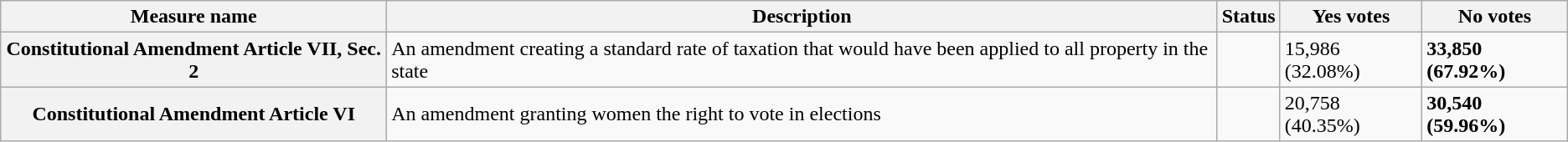<table class="wikitable sortable plainrowheaders">
<tr>
<th scope=col>Measure name</th>
<th scope=col class=unsortable>Description</th>
<th scope=col>Status</th>
<th scope=col>Yes votes</th>
<th scope=col>No votes</th>
</tr>
<tr>
<th scope=row>Constitutional Amendment Article VII, Sec. 2</th>
<td>An amendment creating a standard rate of taxation that would have been applied to all property in the state</td>
<td></td>
<td>15,986 (32.08%)</td>
<td><strong>33,850 (67.92%)</strong></td>
</tr>
<tr>
<th scope=row>Constitutional Amendment Article VI</th>
<td>An amendment granting women the right to vote in elections</td>
<td></td>
<td>20,758 (40.35%)</td>
<td><strong>30,540 (59.96%)</strong></td>
</tr>
</table>
